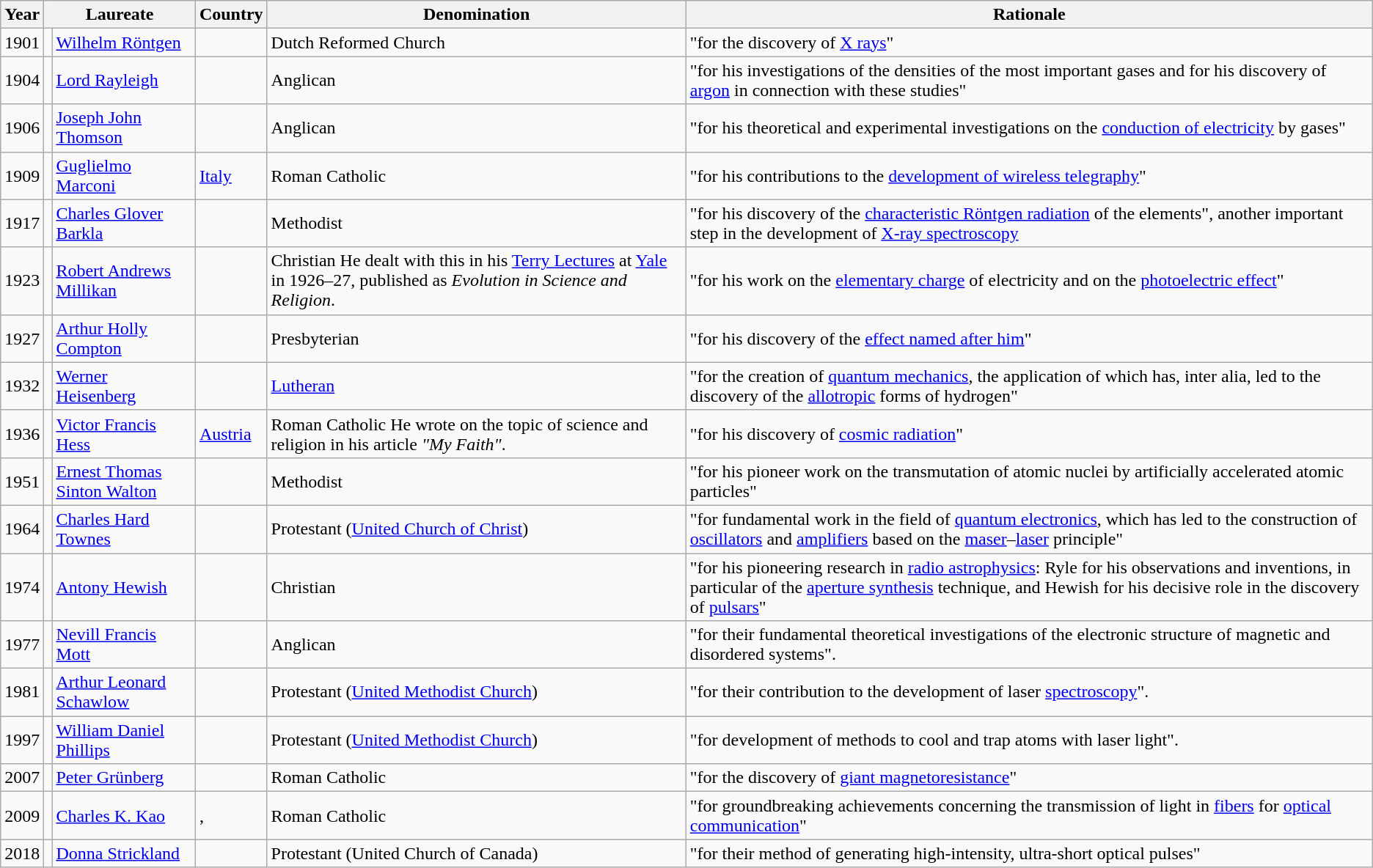<table align="center" class="wikitable">
<tr>
<th>Year</th>
<th colspan=2>Laureate</th>
<th>Country</th>
<th>Denomination</th>
<th>Rationale</th>
</tr>
<tr>
<td>1901</td>
<td></td>
<td><a href='#'>Wilhelm Röntgen</a></td>
<td></td>
<td>Dutch Reformed Church</td>
<td>"for the discovery of <a href='#'>X rays</a>"</td>
</tr>
<tr>
<td>1904</td>
<td></td>
<td><a href='#'>Lord Rayleigh</a></td>
<td></td>
<td>Anglican</td>
<td>"for his investigations of the densities of the most important gases and for his discovery of <a href='#'>argon</a> in connection with these studies"</td>
</tr>
<tr>
<td>1906</td>
<td></td>
<td><a href='#'>Joseph John Thomson</a></td>
<td></td>
<td>Anglican</td>
<td>"for his theoretical and experimental investigations on the <a href='#'>conduction of electricity</a> by gases"</td>
</tr>
<tr>
<td>1909</td>
<td></td>
<td><a href='#'>Guglielmo Marconi</a></td>
<td> <a href='#'>Italy</a></td>
<td>Roman Catholic</td>
<td>"for his contributions to the <a href='#'>development of wireless telegraphy</a>"</td>
</tr>
<tr>
<td>1917</td>
<td></td>
<td><a href='#'>Charles Glover Barkla</a></td>
<td></td>
<td>Methodist</td>
<td>"for his discovery of the <a href='#'>characteristic Röntgen radiation</a> of the elements", another important step in the development of <a href='#'>X-ray spectroscopy</a></td>
</tr>
<tr>
<td>1923</td>
<td></td>
<td><a href='#'>Robert Andrews Millikan</a></td>
<td></td>
<td>Christian He dealt with this in his <a href='#'>Terry Lectures</a> at <a href='#'>Yale</a> in 1926–27, published as <em>Evolution in Science and Religion</em>.</td>
<td>"for his work on the <a href='#'>elementary charge</a> of electricity and on the <a href='#'>photoelectric effect</a>"</td>
</tr>
<tr>
<td>1927</td>
<td></td>
<td><a href='#'>Arthur Holly Compton</a></td>
<td></td>
<td>Presbyterian</td>
<td>"for his discovery of the <a href='#'>effect named after him</a>"</td>
</tr>
<tr>
<td>1932</td>
<td></td>
<td><a href='#'>Werner Heisenberg</a></td>
<td></td>
<td><a href='#'>Lutheran</a></td>
<td>"for the creation of <a href='#'>quantum mechanics</a>, the application of which has, inter alia, led to the discovery of the <a href='#'>allotropic</a> forms of hydrogen"</td>
</tr>
<tr>
<td>1936</td>
<td></td>
<td><a href='#'>Victor Francis Hess</a></td>
<td><a href='#'>Austria</a></td>
<td>Roman Catholic He wrote on the topic of science and religion in his article <em>"My Faith"</em>.</td>
<td>"for his discovery of <a href='#'>cosmic radiation</a>"</td>
</tr>
<tr>
<td>1951</td>
<td></td>
<td><a href='#'>Ernest Thomas Sinton Walton</a></td>
<td></td>
<td>Methodist</td>
<td>"for his pioneer work on the transmutation of atomic nuclei by artificially accelerated atomic particles"</td>
</tr>
<tr>
<td>1964</td>
<td></td>
<td><a href='#'>Charles Hard Townes</a></td>
<td></td>
<td>Protestant (<a href='#'>United Church of Christ</a>)</td>
<td>"for fundamental work in the field of <a href='#'>quantum electronics</a>, which has led to the construction of <a href='#'>oscillators</a> and <a href='#'>amplifiers</a> based on the <a href='#'>maser</a>–<a href='#'>laser</a> principle"</td>
</tr>
<tr>
<td>1974</td>
<td></td>
<td><a href='#'>Antony Hewish</a></td>
<td></td>
<td>Christian</td>
<td>"for his pioneering research in <a href='#'>radio astrophysics</a>: Ryle for his observations and inventions, in particular of the <a href='#'>aperture synthesis</a> technique, and Hewish for his decisive role in the discovery of <a href='#'>pulsars</a>"</td>
</tr>
<tr>
<td>1977</td>
<td></td>
<td><a href='#'>Nevill Francis Mott</a></td>
<td></td>
<td>Anglican</td>
<td>"for their fundamental theoretical investigations of the electronic structure of magnetic and disordered systems".</td>
</tr>
<tr>
<td>1981</td>
<td></td>
<td><a href='#'>Arthur Leonard Schawlow</a></td>
<td></td>
<td>Protestant (<a href='#'>United Methodist Church</a>)</td>
<td>"for their contribution to the development of laser <a href='#'>spectroscopy</a>".</td>
</tr>
<tr>
<td>1997</td>
<td></td>
<td><a href='#'>William Daniel Phillips</a></td>
<td></td>
<td>Protestant (<a href='#'>United Methodist Church</a>)</td>
<td>"for development of methods to cool and trap atoms with laser light".</td>
</tr>
<tr>
<td>2007</td>
<td></td>
<td><a href='#'>Peter Grünberg</a></td>
<td></td>
<td>Roman Catholic</td>
<td>"for the discovery of <a href='#'>giant magnetoresistance</a>"</td>
</tr>
<tr>
<td>2009</td>
<td></td>
<td><a href='#'>Charles K. Kao</a></td>
<td>, </td>
<td>Roman Catholic</td>
<td>"for groundbreaking achievements concerning the transmission of light in <a href='#'>fibers</a> for <a href='#'>optical communication</a>"</td>
</tr>
<tr>
<td>2018</td>
<td></td>
<td><a href='#'>Donna Strickland</a></td>
<td></td>
<td>Protestant (United Church of Canada)</td>
<td>"for their method of generating high-intensity, ultra-short optical pulses"</td>
</tr>
</table>
